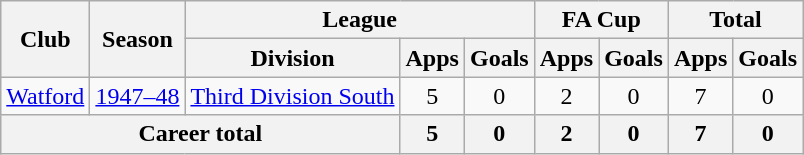<table class="wikitable" style="text-align:center">
<tr>
<th rowspan="2">Club</th>
<th rowspan="2">Season</th>
<th colspan="3">League</th>
<th colspan="2">FA Cup</th>
<th colspan="2">Total</th>
</tr>
<tr>
<th>Division</th>
<th>Apps</th>
<th>Goals</th>
<th>Apps</th>
<th>Goals</th>
<th>Apps</th>
<th>Goals</th>
</tr>
<tr>
<td><a href='#'>Watford</a></td>
<td><a href='#'>1947–48</a></td>
<td><a href='#'>Third Division South</a></td>
<td>5</td>
<td>0</td>
<td>2</td>
<td>0</td>
<td>7</td>
<td>0</td>
</tr>
<tr>
<th colspan="3">Career total</th>
<th>5</th>
<th>0</th>
<th>2</th>
<th>0</th>
<th>7</th>
<th>0</th>
</tr>
</table>
